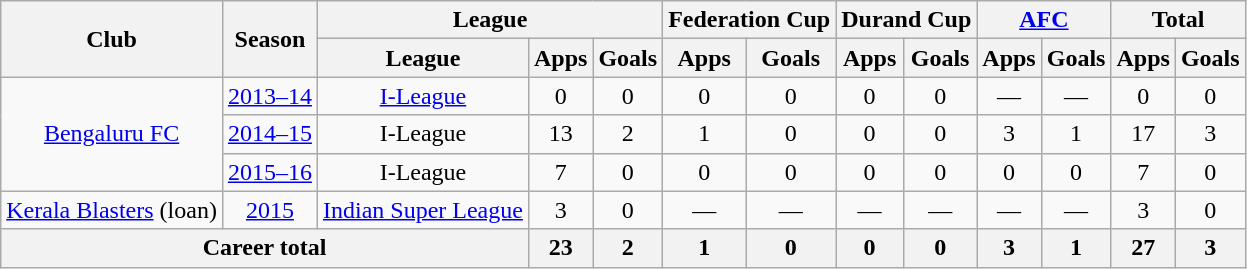<table class="wikitable" style="text-align: center;">
<tr>
<th rowspan="2">Club</th>
<th rowspan="2">Season</th>
<th colspan="3">League</th>
<th colspan="2">Federation Cup</th>
<th colspan="2">Durand Cup</th>
<th colspan="2"><a href='#'>AFC</a></th>
<th colspan="2">Total</th>
</tr>
<tr>
<th>League</th>
<th>Apps</th>
<th>Goals</th>
<th>Apps</th>
<th>Goals</th>
<th>Apps</th>
<th>Goals</th>
<th>Apps</th>
<th>Goals</th>
<th>Apps</th>
<th>Goals</th>
</tr>
<tr>
<td rowspan="3"><a href='#'>Bengaluru FC</a></td>
<td><a href='#'>2013–14</a></td>
<td><a href='#'>I-League</a></td>
<td>0</td>
<td>0</td>
<td>0</td>
<td>0</td>
<td>0</td>
<td>0</td>
<td>—</td>
<td>—</td>
<td>0</td>
<td>0</td>
</tr>
<tr>
<td><a href='#'>2014–15</a></td>
<td>I-League</td>
<td>13</td>
<td>2</td>
<td>1</td>
<td>0</td>
<td>0</td>
<td>0</td>
<td>3</td>
<td>1</td>
<td>17</td>
<td>3</td>
</tr>
<tr>
<td><a href='#'>2015–16</a></td>
<td>I-League</td>
<td>7</td>
<td>0</td>
<td>0</td>
<td>0</td>
<td>0</td>
<td>0</td>
<td>0</td>
<td>0</td>
<td>7</td>
<td>0</td>
</tr>
<tr>
<td rowspan="1"><a href='#'>Kerala Blasters</a> (loan)</td>
<td><a href='#'>2015</a></td>
<td><a href='#'>Indian Super League</a></td>
<td>3</td>
<td>0</td>
<td>—</td>
<td>—</td>
<td>—</td>
<td>—</td>
<td>—</td>
<td>—</td>
<td>3</td>
<td>0</td>
</tr>
<tr>
<th colspan="3">Career total</th>
<th>23</th>
<th>2</th>
<th>1</th>
<th>0</th>
<th>0</th>
<th>0</th>
<th>3</th>
<th>1</th>
<th>27</th>
<th>3</th>
</tr>
</table>
